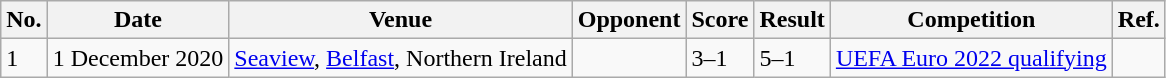<table class="wikitable sortable">
<tr>
<th>No.</th>
<th>Date</th>
<th>Venue</th>
<th>Opponent</th>
<th>Score</th>
<th>Result</th>
<th>Competition</th>
<th><abbr>Ref.</abbr></th>
</tr>
<tr>
<td>1</td>
<td>1 December 2020</td>
<td><a href='#'>Seaview</a>, <a href='#'>Belfast</a>, Northern Ireland</td>
<td></td>
<td>3–1</td>
<td>5–1</td>
<td><a href='#'>UEFA Euro 2022 qualifying</a></td>
<td></td>
</tr>
</table>
